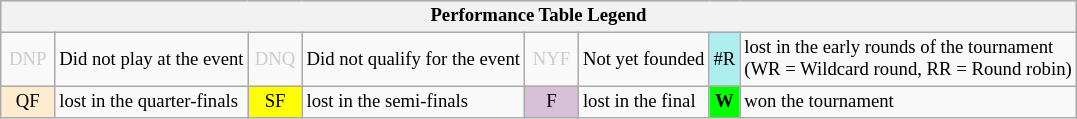<table class="wikitable" style="font-size:78%;">
<tr style="background:#efefef;">
<th colspan="8">Performance Table Legend</th>
</tr>
<tr>
<td style="color:#ccc; text-align:center; width:30px;">DNP</td>
<td>Did not play at the event</td>
<td style="color:#ccc; text-align:center; width:30px;">DNQ</td>
<td>Did not qualify for the event</td>
<td style="color:#ccc; text-align:center; width:30px;">NYF</td>
<td>Not yet founded</td>
<td style="text-align:center; background:#afeeee;">#R</td>
<td>lost in the early rounds of the tournament<br>(WR = Wildcard round, RR = Round robin)</td>
</tr>
<tr>
<td style="text-align:center; background:#ffebcd;">QF</td>
<td>lost in the quarter-finals</td>
<td style="text-align:center; background:yellow;">SF</td>
<td>lost in the semi-finals</td>
<td style="text-align:center; background:thistle;">F</td>
<td>lost in the final</td>
<td style="text-align:center; background:#0f0;"><strong>W</strong></td>
<td>won the tournament</td>
</tr>
</table>
